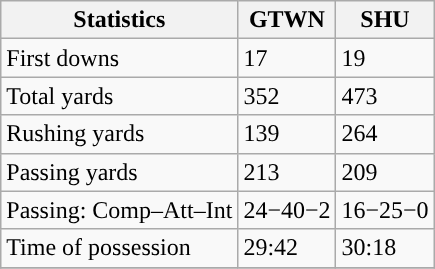<table class="wikitable" style="float: left;">
<tr>
<th>Statistics</th>
<th>GTWN</th>
<th>SHU</th>
</tr>
<tr>
<td>First downs</td>
<td>17</td>
<td>19</td>
</tr>
<tr>
<td>Total yards</td>
<td>352</td>
<td>473</td>
</tr>
<tr>
<td>Rushing yards</td>
<td>139</td>
<td>264</td>
</tr>
<tr>
<td>Passing yards</td>
<td>213</td>
<td>209</td>
</tr>
<tr>
<td>Passing: Comp–Att–Int</td>
<td>24−40−2</td>
<td>16−25−0</td>
</tr>
<tr>
<td>Time of possession</td>
<td>29:42</td>
<td>30:18</td>
</tr>
<tr>
</tr>
</table>
